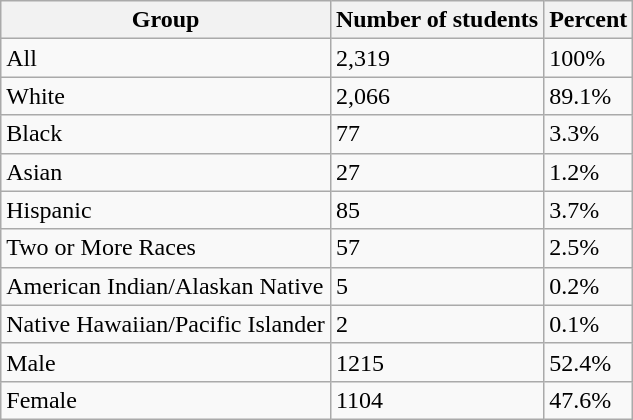<table class="wikitable">
<tr>
<th>Group</th>
<th>Number of students</th>
<th>Percent</th>
</tr>
<tr>
<td>All</td>
<td>2,319</td>
<td>100%</td>
</tr>
<tr>
<td>White</td>
<td>2,066</td>
<td>89.1%</td>
</tr>
<tr>
<td>Black</td>
<td>77</td>
<td>3.3%</td>
</tr>
<tr>
<td>Asian</td>
<td>27</td>
<td>1.2%</td>
</tr>
<tr>
<td>Hispanic</td>
<td>85</td>
<td>3.7%</td>
</tr>
<tr>
<td>Two or More Races</td>
<td>57</td>
<td>2.5%</td>
</tr>
<tr>
<td>American Indian/Alaskan Native</td>
<td>5</td>
<td>0.2%</td>
</tr>
<tr>
<td>Native Hawaiian/Pacific Islander</td>
<td>2</td>
<td>0.1%</td>
</tr>
<tr>
<td>Male</td>
<td>1215</td>
<td>52.4%</td>
</tr>
<tr>
<td>Female</td>
<td>1104</td>
<td>47.6%</td>
</tr>
</table>
